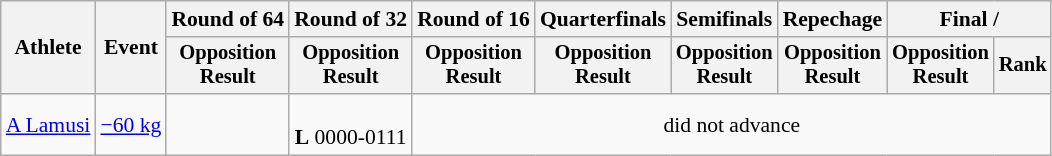<table class="wikitable" style="font-size:90%">
<tr>
<th rowspan=2>Athlete</th>
<th rowspan=2>Event</th>
<th>Round of 64</th>
<th>Round of 32</th>
<th>Round of 16</th>
<th>Quarterfinals</th>
<th>Semifinals</th>
<th>Repechage</th>
<th colspan=2>Final / </th>
</tr>
<tr style="font-size:95%">
<th>Opposition<br>Result</th>
<th>Opposition<br>Result</th>
<th>Opposition<br>Result</th>
<th>Opposition<br>Result</th>
<th>Opposition<br>Result</th>
<th>Opposition<br>Result</th>
<th>Opposition<br>Result</th>
<th>Rank</th>
</tr>
<tr align=center>
<td align=left><a href='#'>A Lamusi</a></td>
<td align=left><a href='#'>−60 kg</a></td>
<td></td>
<td><br><strong>L</strong> 0000-0111</td>
<td colspan=6>did not advance</td>
</tr>
</table>
